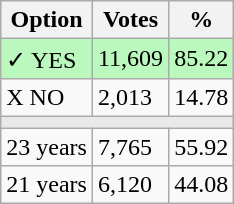<table class="wikitable">
<tr>
<th>Option</th>
<th>Votes</th>
<th>%</th>
</tr>
<tr>
<td style=background:#bbf8be>✓ YES</td>
<td style=background:#bbf8be>11,609</td>
<td style=background:#bbf8be>85.22</td>
</tr>
<tr>
<td>X NO</td>
<td>2,013</td>
<td>14.78</td>
</tr>
<tr>
<td colspan="3" bgcolor="#E9E9E9"></td>
</tr>
<tr>
<td>23 years</td>
<td>7,765</td>
<td>55.92</td>
</tr>
<tr>
<td>21 years</td>
<td>6,120</td>
<td>44.08</td>
</tr>
</table>
